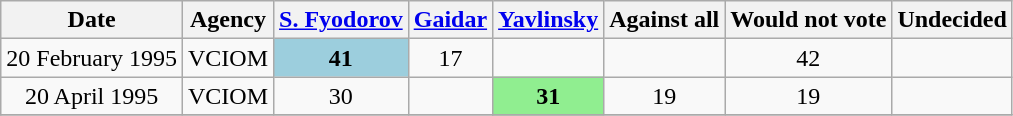<table class=wikitable style=text-align:center>
<tr>
<th>Date</th>
<th>Agency</th>
<th><a href='#'>S. Fyodorov</a></th>
<th><a href='#'>Gaidar</a></th>
<th><a href='#'>Yavlinsky</a></th>
<th>Against all</th>
<th>Would not vote</th>
<th>Undecided</th>
</tr>
<tr>
<td>20 February 1995</td>
<td>VCIOM</td>
<td style="background:#9ccedd"><strong>41</strong></td>
<td>17</td>
<td></td>
<td></td>
<td>42</td>
<td></td>
</tr>
<tr>
<td>20 April 1995</td>
<td>VCIOM</td>
<td>30</td>
<td></td>
<td style="background:#90ee90"><strong>31</strong></td>
<td>19</td>
<td>19</td>
<td></td>
</tr>
<tr>
</tr>
</table>
